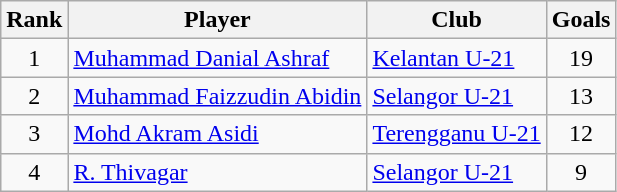<table class="wikitable" style="text-align:center">
<tr>
<th>Rank</th>
<th>Player</th>
<th>Club</th>
<th>Goals</th>
</tr>
<tr>
<td rowspan=1>1</td>
<td align="left"><a href='#'>Muhammad Danial Ashraf</a></td>
<td align="left"> <a href='#'>Kelantan U-21</a></td>
<td rowspan=1>19</td>
</tr>
<tr>
<td rowspan=1>2</td>
<td align="left"><a href='#'>Muhammad Faizzudin Abidin</a></td>
<td align="left"> <a href='#'>Selangor U-21</a></td>
<td rowspan=1>13</td>
</tr>
<tr>
<td rowspan=1>3</td>
<td align="left"><a href='#'>Mohd Akram Asidi</a></td>
<td align="left"> <a href='#'>Terengganu U-21</a></td>
<td rowspan=1>12</td>
</tr>
<tr>
<td rowspan=1>4</td>
<td align="left"><a href='#'>R. Thivagar</a></td>
<td align="left"> <a href='#'>Selangor U-21</a></td>
<td rowspan=1>9</td>
</tr>
</table>
